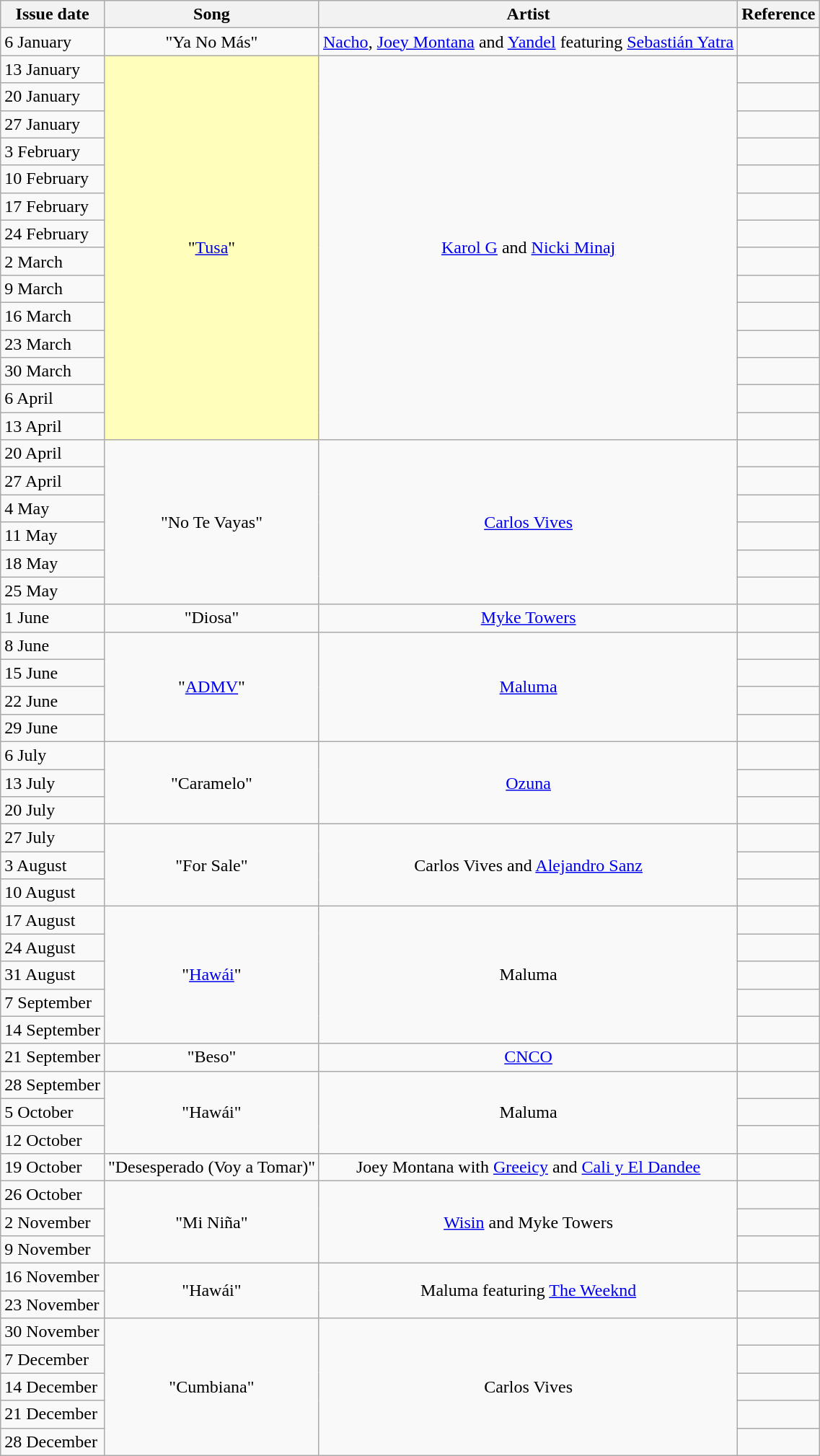<table class="wikitable">
<tr>
<th>Issue date</th>
<th>Song</th>
<th>Artist</th>
<th>Reference</th>
</tr>
<tr>
<td>6 January</td>
<td align="center">"Ya No Más"</td>
<td align="center"><a href='#'>Nacho</a>, <a href='#'>Joey Montana</a> and <a href='#'>Yandel</a> featuring <a href='#'>Sebastián Yatra</a></td>
<td align="center"></td>
</tr>
<tr>
<td>13 January</td>
<td align="center" rowspan="14" bgcolor=FFFFBB>"<a href='#'>Tusa</a>" </td>
<td align="center" rowspan="14"><a href='#'>Karol G</a> and <a href='#'>Nicki Minaj</a></td>
<td align="center"></td>
</tr>
<tr>
<td>20 January</td>
<td align="center"></td>
</tr>
<tr>
<td>27 January</td>
<td align="center"></td>
</tr>
<tr>
<td>3 February</td>
<td align="center"></td>
</tr>
<tr>
<td>10 February</td>
<td align="center"></td>
</tr>
<tr>
<td>17 February</td>
<td align="center"></td>
</tr>
<tr>
<td>24 February</td>
<td align="center"></td>
</tr>
<tr>
<td>2 March</td>
<td align="center"></td>
</tr>
<tr>
<td>9 March</td>
<td align="center"></td>
</tr>
<tr>
<td>16 March</td>
<td align="center"></td>
</tr>
<tr>
<td>23 March</td>
<td align="center"></td>
</tr>
<tr>
<td>30 March</td>
<td align="center"></td>
</tr>
<tr>
<td>6 April</td>
<td align="center"></td>
</tr>
<tr>
<td>13 April</td>
<td align="center"></td>
</tr>
<tr>
<td>20 April</td>
<td align="center" rowspan="6">"No Te Vayas"</td>
<td align="center" rowspan="6"><a href='#'>Carlos Vives</a></td>
<td align="center"></td>
</tr>
<tr>
<td>27 April</td>
<td align="center"></td>
</tr>
<tr>
<td>4 May</td>
<td align="center"></td>
</tr>
<tr>
<td>11 May</td>
<td align="center"></td>
</tr>
<tr>
<td>18 May</td>
<td align="center"></td>
</tr>
<tr>
<td>25 May</td>
<td align="center"></td>
</tr>
<tr>
<td>1 June</td>
<td align="center">"Diosa"</td>
<td align="center"><a href='#'>Myke Towers</a></td>
<td align="center"></td>
</tr>
<tr>
<td>8 June</td>
<td align="center" rowspan="4">"<a href='#'>ADMV</a>"</td>
<td align="center" rowspan="4"><a href='#'>Maluma</a></td>
<td align="center"></td>
</tr>
<tr>
<td>15 June</td>
<td align="center"></td>
</tr>
<tr>
<td>22 June</td>
<td align="center"></td>
</tr>
<tr>
<td>29 June</td>
<td align="center"></td>
</tr>
<tr>
<td>6 July</td>
<td align="center" rowspan="3">"Caramelo"</td>
<td align="center" rowspan="3"><a href='#'>Ozuna</a></td>
<td align="center"></td>
</tr>
<tr>
<td>13 July</td>
<td align="center"></td>
</tr>
<tr>
<td>20 July</td>
<td align="center"></td>
</tr>
<tr>
<td>27 July</td>
<td align="center" rowspan="3">"For Sale"</td>
<td align="center" rowspan="3">Carlos Vives and <a href='#'>Alejandro Sanz</a></td>
<td align="center"></td>
</tr>
<tr>
<td>3 August</td>
<td align="center"></td>
</tr>
<tr>
<td>10 August</td>
<td align="center"></td>
</tr>
<tr>
<td>17 August</td>
<td align="center" rowspan="5">"<a href='#'>Hawái</a>"</td>
<td align="center" rowspan="5">Maluma</td>
<td align="center"></td>
</tr>
<tr>
<td>24 August</td>
<td align="center"></td>
</tr>
<tr>
<td>31 August</td>
<td align="center"></td>
</tr>
<tr>
<td>7 September</td>
<td align="center"></td>
</tr>
<tr>
<td>14 September</td>
<td align="center"></td>
</tr>
<tr>
<td>21 September</td>
<td align="center">"Beso"</td>
<td align="center"><a href='#'>CNCO</a></td>
<td align="center"></td>
</tr>
<tr>
<td>28 September</td>
<td align="center" rowspan="3">"Hawái"</td>
<td align="center" rowspan="3">Maluma</td>
<td align="center"></td>
</tr>
<tr>
<td>5 October</td>
<td align="center"></td>
</tr>
<tr>
<td>12 October</td>
<td align="center"></td>
</tr>
<tr>
<td>19 October</td>
<td align="center">"Desesperado (Voy a Tomar)"</td>
<td align="center">Joey Montana with <a href='#'>Greeicy</a> and <a href='#'>Cali y El Dandee</a></td>
<td align="center"></td>
</tr>
<tr>
<td>26 October</td>
<td align="center" rowspan="3">"Mi Niña"</td>
<td align="center" rowspan="3"><a href='#'>Wisin</a> and Myke Towers</td>
<td align="center"></td>
</tr>
<tr>
<td>2 November</td>
<td align="center"></td>
</tr>
<tr>
<td>9 November</td>
<td align="center"></td>
</tr>
<tr>
<td>16 November</td>
<td align="center" rowspan="2">"Hawái"</td>
<td align="center" rowspan="2">Maluma featuring <a href='#'>The Weeknd</a></td>
<td align="center"></td>
</tr>
<tr>
<td>23 November</td>
<td align="center"></td>
</tr>
<tr>
<td>30 November</td>
<td align="center" rowspan="5">"Cumbiana"</td>
<td align="center" rowspan="5">Carlos Vives</td>
<td align="center"></td>
</tr>
<tr>
<td>7 December</td>
<td align="center"></td>
</tr>
<tr>
<td>14 December</td>
<td align="center"></td>
</tr>
<tr>
<td>21 December</td>
<td align="center"></td>
</tr>
<tr>
<td>28 December</td>
<td align="center"></td>
</tr>
</table>
